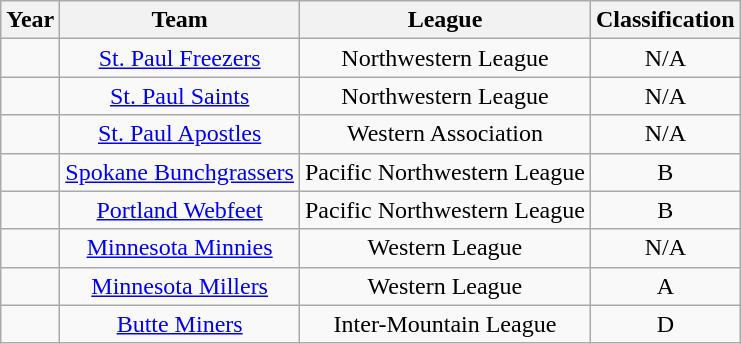<table class="wikitable" style="text-align:center">
<tr>
<th>Year</th>
<th>Team</th>
<th>League</th>
<th>Classification</th>
</tr>
<tr>
<td></td>
<td><a href='#'>St. Paul Freezers</a></td>
<td>Northwestern League</td>
<td>N/A</td>
</tr>
<tr>
<td></td>
<td><a href='#'>St. Paul Saints</a></td>
<td>Northwestern League</td>
<td>N/A</td>
</tr>
<tr>
<td></td>
<td><a href='#'>St. Paul Apostles</a></td>
<td>Western Association</td>
<td>N/A</td>
</tr>
<tr>
<td></td>
<td><a href='#'>Spokane Bunchgrassers</a></td>
<td>Pacific Northwestern League</td>
<td>B</td>
</tr>
<tr>
<td></td>
<td><a href='#'>Portland Webfeet</a></td>
<td>Pacific Northwestern League</td>
<td>B</td>
</tr>
<tr>
<td></td>
<td><a href='#'>Minnesota Minnies</a></td>
<td>Western League</td>
<td>N/A</td>
</tr>
<tr>
<td></td>
<td><a href='#'>Minnesota Millers</a></td>
<td>Western League</td>
<td>A</td>
</tr>
<tr>
<td></td>
<td><a href='#'>Butte Miners</a></td>
<td>Inter-Mountain League</td>
<td>D</td>
</tr>
</table>
